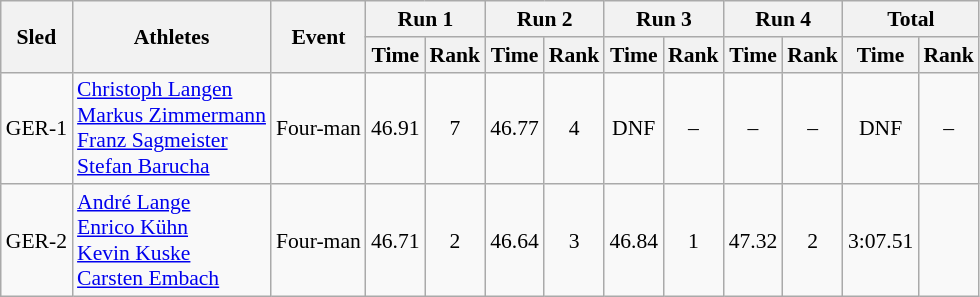<table class="wikitable"  border="1" style="font-size:90%">
<tr>
<th rowspan="2">Sled</th>
<th rowspan="2">Athletes</th>
<th rowspan="2">Event</th>
<th colspan="2">Run 1</th>
<th colspan="2">Run 2</th>
<th colspan="2">Run 3</th>
<th colspan="2">Run 4</th>
<th colspan="2">Total</th>
</tr>
<tr>
<th>Time</th>
<th>Rank</th>
<th>Time</th>
<th>Rank</th>
<th>Time</th>
<th>Rank</th>
<th>Time</th>
<th>Rank</th>
<th>Time</th>
<th>Rank</th>
</tr>
<tr>
<td align="center">GER-1</td>
<td><a href='#'>Christoph Langen</a><br><a href='#'>Markus Zimmermann</a><br><a href='#'>Franz Sagmeister</a><br><a href='#'>Stefan Barucha</a></td>
<td>Four-man</td>
<td align="center">46.91</td>
<td align="center">7</td>
<td align="center">46.77</td>
<td align="center">4</td>
<td align="center">DNF</td>
<td align="center">–</td>
<td align="center">–</td>
<td align="center">–</td>
<td align="center">DNF</td>
<td align="center">–</td>
</tr>
<tr>
<td align="center">GER-2</td>
<td><a href='#'>André Lange</a><br><a href='#'>Enrico Kühn</a><br><a href='#'>Kevin Kuske</a><br><a href='#'>Carsten Embach</a></td>
<td>Four-man</td>
<td align="center">46.71</td>
<td align="center">2</td>
<td align="center">46.64</td>
<td align="center">3</td>
<td align="center">46.84</td>
<td align="center">1</td>
<td align="center">47.32</td>
<td align="center">2</td>
<td align="center">3:07.51</td>
<td align="center"></td>
</tr>
</table>
